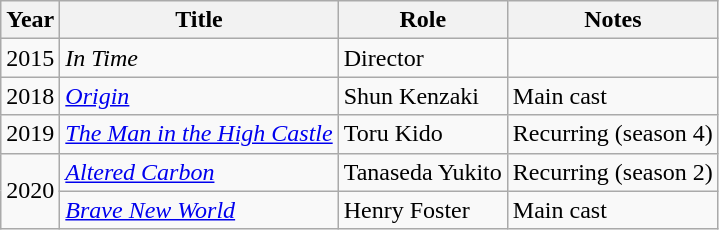<table class="wikitable sortable">
<tr>
<th>Year</th>
<th>Title</th>
<th>Role</th>
<th>Notes</th>
</tr>
<tr>
<td>2015</td>
<td><em>In Time</em></td>
<td>Director</td>
<td></td>
</tr>
<tr>
<td>2018</td>
<td><em><a href='#'>Origin</a></em></td>
<td>Shun Kenzaki</td>
<td>Main cast</td>
</tr>
<tr>
<td>2019</td>
<td><em><a href='#'>The Man in the High Castle</a></em></td>
<td>Toru Kido</td>
<td>Recurring (season 4)</td>
</tr>
<tr>
<td rowspan="2">2020</td>
<td><em><a href='#'>Altered Carbon</a></em></td>
<td>Tanaseda Yukito</td>
<td>Recurring (season 2)</td>
</tr>
<tr>
<td><em><a href='#'>Brave New World</a></em></td>
<td>Henry Foster</td>
<td>Main cast</td>
</tr>
</table>
